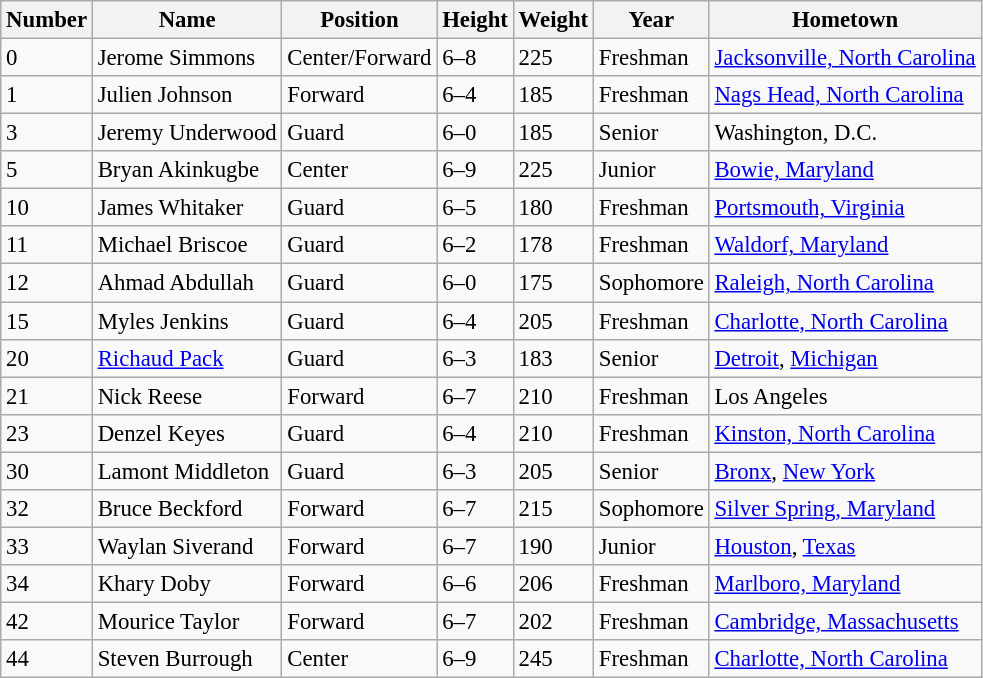<table class="wikitable sortable" style="font-size: 95%;">
<tr>
<th>Number</th>
<th>Name</th>
<th>Position</th>
<th>Height</th>
<th>Weight</th>
<th>Year</th>
<th>Hometown</th>
</tr>
<tr>
<td>0</td>
<td>Jerome Simmons</td>
<td>Center/Forward</td>
<td>6–8</td>
<td>225</td>
<td>Freshman</td>
<td><a href='#'>Jacksonville, North Carolina</a></td>
</tr>
<tr>
<td>1</td>
<td>Julien Johnson</td>
<td>Forward</td>
<td>6–4</td>
<td>185</td>
<td>Freshman</td>
<td><a href='#'>Nags Head, North Carolina</a></td>
</tr>
<tr>
<td>3</td>
<td>Jeremy Underwood</td>
<td>Guard</td>
<td>6–0</td>
<td>185</td>
<td>Senior</td>
<td>Washington, D.C.</td>
</tr>
<tr>
<td>5</td>
<td>Bryan Akinkugbe</td>
<td>Center</td>
<td>6–9</td>
<td>225</td>
<td>Junior</td>
<td><a href='#'>Bowie, Maryland</a></td>
</tr>
<tr>
<td>10</td>
<td>James Whitaker</td>
<td>Guard</td>
<td>6–5</td>
<td>180</td>
<td>Freshman</td>
<td><a href='#'>Portsmouth, Virginia</a></td>
</tr>
<tr>
<td>11</td>
<td>Michael Briscoe</td>
<td>Guard</td>
<td>6–2</td>
<td>178</td>
<td>Freshman</td>
<td><a href='#'>Waldorf, Maryland</a></td>
</tr>
<tr>
<td>12</td>
<td>Ahmad Abdullah</td>
<td>Guard</td>
<td>6–0</td>
<td>175</td>
<td>Sophomore</td>
<td><a href='#'>Raleigh, North Carolina</a></td>
</tr>
<tr>
<td>15</td>
<td>Myles Jenkins</td>
<td>Guard</td>
<td>6–4</td>
<td>205</td>
<td>Freshman</td>
<td><a href='#'>Charlotte, North Carolina</a></td>
</tr>
<tr>
<td>20</td>
<td><a href='#'>Richaud Pack</a></td>
<td>Guard</td>
<td>6–3</td>
<td>183</td>
<td>Senior</td>
<td><a href='#'>Detroit</a>, <a href='#'>Michigan</a></td>
</tr>
<tr>
<td>21</td>
<td>Nick Reese</td>
<td>Forward</td>
<td>6–7</td>
<td>210</td>
<td>Freshman</td>
<td>Los Angeles</td>
</tr>
<tr>
<td>23</td>
<td>Denzel Keyes</td>
<td>Guard</td>
<td>6–4</td>
<td>210</td>
<td>Freshman</td>
<td><a href='#'>Kinston, North Carolina</a></td>
</tr>
<tr>
<td>30</td>
<td>Lamont Middleton</td>
<td>Guard</td>
<td>6–3</td>
<td>205</td>
<td>Senior</td>
<td><a href='#'>Bronx</a>, <a href='#'>New York</a></td>
</tr>
<tr>
<td>32</td>
<td>Bruce Beckford</td>
<td>Forward</td>
<td>6–7</td>
<td>215</td>
<td>Sophomore</td>
<td><a href='#'>Silver Spring, Maryland</a></td>
</tr>
<tr>
<td>33</td>
<td>Waylan Siverand</td>
<td>Forward</td>
<td>6–7</td>
<td>190</td>
<td>Junior</td>
<td><a href='#'>Houston</a>, <a href='#'>Texas</a></td>
</tr>
<tr>
<td>34</td>
<td>Khary Doby</td>
<td>Forward</td>
<td>6–6</td>
<td>206</td>
<td>Freshman</td>
<td><a href='#'>Marlboro, Maryland</a></td>
</tr>
<tr>
<td>42</td>
<td>Mourice Taylor</td>
<td>Forward</td>
<td>6–7</td>
<td>202</td>
<td>Freshman</td>
<td><a href='#'>Cambridge, Massachusetts</a></td>
</tr>
<tr>
<td>44</td>
<td>Steven Burrough</td>
<td>Center</td>
<td>6–9</td>
<td>245</td>
<td>Freshman</td>
<td><a href='#'>Charlotte, North Carolina</a></td>
</tr>
</table>
